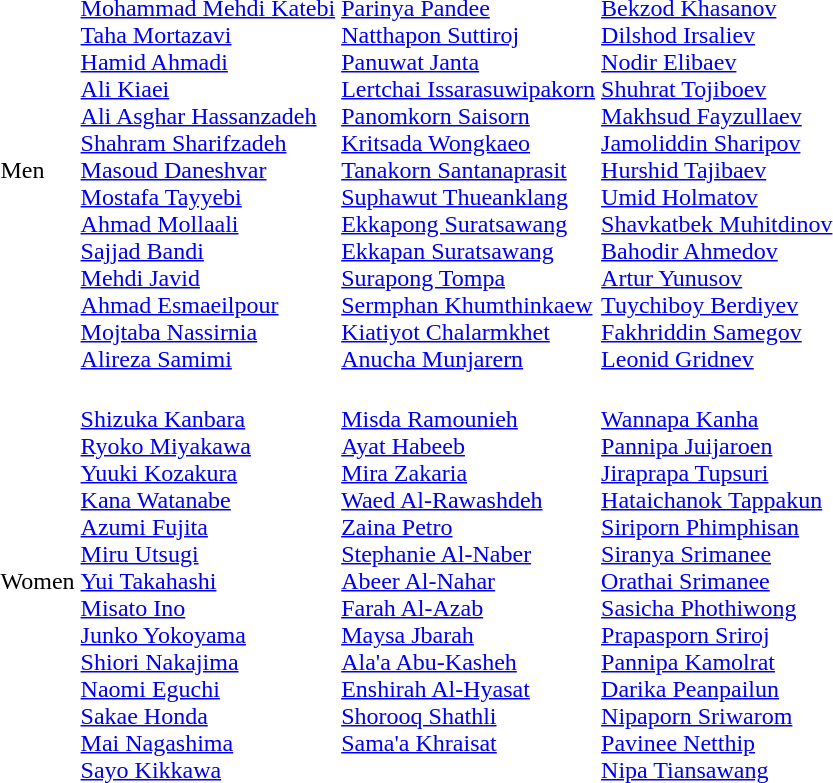<table>
<tr>
<td>Men</td>
<td><br><a href='#'>Mohammad Mehdi Katebi</a><br><a href='#'>Taha Mortazavi</a><br><a href='#'>Hamid Ahmadi</a><br><a href='#'>Ali Kiaei</a><br><a href='#'>Ali Asghar Hassanzadeh</a><br><a href='#'>Shahram Sharifzadeh</a><br><a href='#'>Masoud Daneshvar</a><br><a href='#'>Mostafa Tayyebi</a><br><a href='#'>Ahmad Mollaali</a><br><a href='#'>Sajjad Bandi</a><br><a href='#'>Mehdi Javid</a><br><a href='#'>Ahmad Esmaeilpour</a><br><a href='#'>Mojtaba Nassirnia</a><br><a href='#'>Alireza Samimi</a></td>
<td><br><a href='#'>Parinya Pandee</a><br><a href='#'>Natthapon Suttiroj</a><br><a href='#'>Panuwat Janta</a><br><a href='#'>Lertchai Issarasuwipakorn</a><br><a href='#'>Panomkorn Saisorn</a><br><a href='#'>Kritsada Wongkaeo</a><br><a href='#'>Tanakorn Santanaprasit</a><br><a href='#'>Suphawut Thueanklang</a><br><a href='#'>Ekkapong Suratsawang</a><br><a href='#'>Ekkapan Suratsawang</a><br><a href='#'>Surapong Tompa</a><br><a href='#'>Sermphan Khumthinkaew</a><br><a href='#'>Kiatiyot Chalarmkhet</a><br><a href='#'>Anucha Munjarern</a></td>
<td><br><a href='#'>Bekzod Khasanov</a><br><a href='#'>Dilshod Irsaliev</a><br><a href='#'>Nodir Elibaev</a><br><a href='#'>Shuhrat Tojiboev</a><br><a href='#'>Makhsud Fayzullaev</a><br><a href='#'>Jamoliddin Sharipov</a><br><a href='#'>Hurshid Tajibaev</a><br><a href='#'>Umid Holmatov</a><br><a href='#'>Shavkatbek Muhitdinov</a><br><a href='#'>Bahodir Ahmedov</a><br><a href='#'>Artur Yunusov</a><br><a href='#'>Tuychiboy Berdiyev</a><br><a href='#'>Fakhriddin Samegov</a><br><a href='#'>Leonid Gridnev</a></td>
</tr>
<tr>
<td>Women</td>
<td><br><a href='#'>Shizuka Kanbara</a><br><a href='#'>Ryoko Miyakawa</a><br><a href='#'>Yuuki Kozakura</a><br><a href='#'>Kana Watanabe</a><br><a href='#'>Azumi Fujita</a><br><a href='#'>Miru Utsugi</a><br><a href='#'>Yui Takahashi</a><br><a href='#'>Misato Ino</a><br><a href='#'>Junko Yokoyama</a><br><a href='#'>Shiori Nakajima</a><br><a href='#'>Naomi Eguchi</a><br><a href='#'>Sakae Honda</a><br><a href='#'>Mai Nagashima</a><br><a href='#'>Sayo Kikkawa</a></td>
<td valign=top><br><a href='#'>Misda Ramounieh</a><br><a href='#'>Ayat Habeeb</a><br><a href='#'>Mira Zakaria</a><br><a href='#'>Waed Al-Rawashdeh</a><br><a href='#'>Zaina Petro</a><br><a href='#'>Stephanie Al-Naber</a><br><a href='#'>Abeer Al-Nahar</a><br><a href='#'>Farah Al-Azab</a><br><a href='#'>Maysa Jbarah</a><br><a href='#'>Ala'a Abu-Kasheh</a><br><a href='#'>Enshirah Al-Hyasat</a><br><a href='#'>Shorooq Shathli</a><br><a href='#'>Sama'a Khraisat</a></td>
<td><br><a href='#'>Wannapa Kanha</a><br><a href='#'>Pannipa Juijaroen</a><br><a href='#'>Jiraprapa Tupsuri</a><br><a href='#'>Hataichanok Tappakun</a><br><a href='#'>Siriporn Phimphisan</a><br><a href='#'>Siranya Srimanee</a><br><a href='#'>Orathai Srimanee</a><br><a href='#'>Sasicha Phothiwong</a><br><a href='#'>Prapasporn Sriroj</a><br><a href='#'>Pannipa Kamolrat</a><br><a href='#'>Darika Peanpailun</a><br><a href='#'>Nipaporn Sriwarom</a><br><a href='#'>Pavinee Netthip</a><br><a href='#'>Nipa Tiansawang</a></td>
</tr>
</table>
